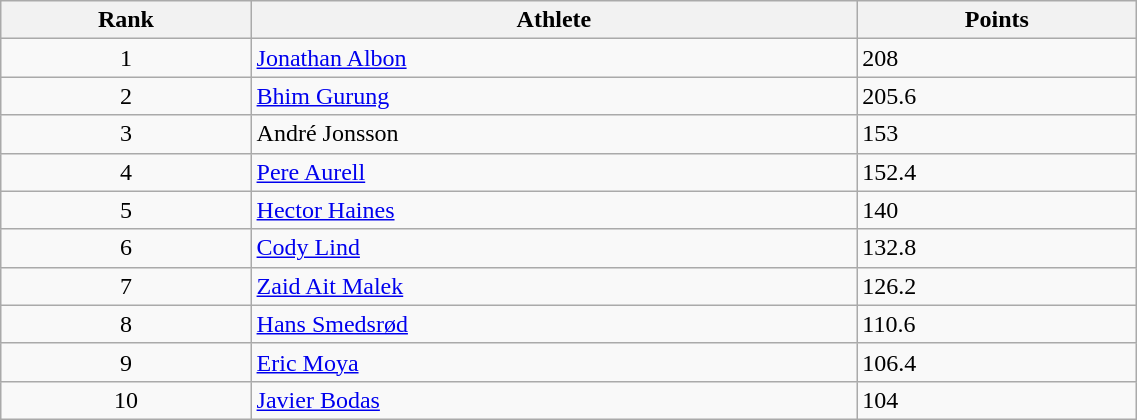<table class="wikitable" width=60% style="font-size:100%; text-align:keft;">
<tr>
<th>Rank</th>
<th>Athlete</th>
<th>Points</th>
</tr>
<tr>
<td align=center>1</td>
<td> <a href='#'>Jonathan Albon</a></td>
<td>208</td>
</tr>
<tr>
<td align=center>2</td>
<td> <a href='#'>Bhim Gurung</a></td>
<td>205.6</td>
</tr>
<tr>
<td align=center>3</td>
<td> André Jonsson</td>
<td>153</td>
</tr>
<tr>
<td align=center>4</td>
<td> <a href='#'>Pere Aurell</a></td>
<td>152.4</td>
</tr>
<tr>
<td align=center>5</td>
<td> <a href='#'>Hector Haines</a></td>
<td>140</td>
</tr>
<tr>
<td align=center>6</td>
<td> <a href='#'>Cody Lind</a></td>
<td>132.8</td>
</tr>
<tr>
<td align=center>7</td>
<td> <a href='#'>Zaid Ait Malek</a></td>
<td>126.2</td>
</tr>
<tr>
<td align=center>8</td>
<td> <a href='#'>Hans Smedsrød</a></td>
<td>110.6</td>
</tr>
<tr>
<td align=center>9</td>
<td> <a href='#'>Eric Moya</a></td>
<td>106.4</td>
</tr>
<tr>
<td align=center>10</td>
<td> <a href='#'>Javier Bodas</a></td>
<td>104</td>
</tr>
</table>
